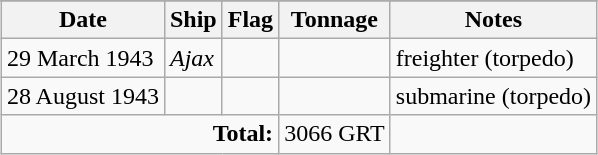<table class=wikitable style="margin: 1em auto;">
<tr>
</tr>
<tr>
<th>Date</th>
<th>Ship</th>
<th>Flag</th>
<th>Tonnage</th>
<th>Notes</th>
</tr>
<tr>
<td>29 March 1943</td>
<td><em>Ajax</em></td>
<td></td>
<td></td>
<td>freighter (torpedo)</td>
</tr>
<tr>
<td>28 August 1943</td>
<td></td>
<td></td>
<td></td>
<td>submarine (torpedo)</td>
</tr>
<tr>
<td colspan="3" style="text-align:right;"><strong>Total:</strong></td>
<td>3066 GRT</td>
<td></td>
</tr>
</table>
